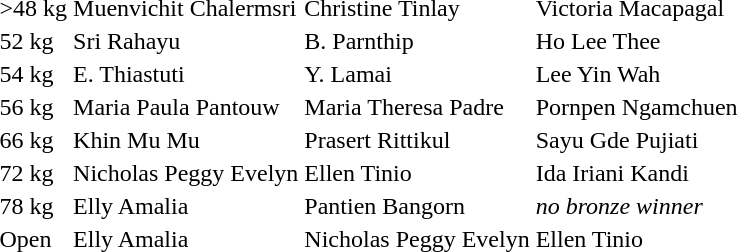<table>
<tr>
<td>>48 kg</td>
<td> Muenvichit Chalermsri</td>
<td> Christine Tinlay</td>
<td> Victoria Macapagal</td>
</tr>
<tr>
<td>52 kg</td>
<td> Sri Rahayu</td>
<td> B. Parnthip</td>
<td> Ho Lee Thee</td>
</tr>
<tr>
<td>54 kg</td>
<td> E. Thiastuti</td>
<td> Y. Lamai</td>
<td> Lee Yin Wah</td>
</tr>
<tr>
<td>56 kg</td>
<td> Maria Paula Pantouw</td>
<td> Maria Theresa Padre</td>
<td> Pornpen Ngamchuen</td>
</tr>
<tr>
<td>66 kg</td>
<td> Khin Mu Mu</td>
<td> Prasert Rittikul</td>
<td> Sayu Gde Pujiati</td>
</tr>
<tr>
<td>72 kg</td>
<td> Nicholas Peggy Evelyn</td>
<td> Ellen Tinio</td>
<td> Ida Iriani Kandi</td>
</tr>
<tr>
<td>78 kg</td>
<td> Elly Amalia</td>
<td> Pantien Bangorn</td>
<td><em>no bronze winner</em></td>
</tr>
<tr>
<td>Open</td>
<td> Elly Amalia</td>
<td> Nicholas Peggy Evelyn</td>
<td> Ellen Tinio</td>
</tr>
</table>
